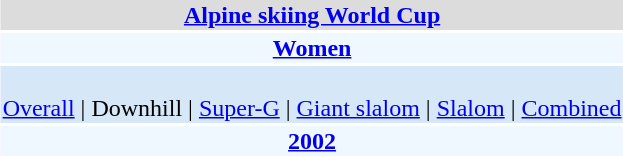<table align="right" class="toccolours" style="margin: 0 0 1em 1em;">
<tr>
<td colspan="2" align=center bgcolor=Gainsboro><strong><a href='#'>Alpine skiing World Cup</a></strong></td>
</tr>
<tr>
<td colspan="2" align=center bgcolor=AliceBlue><strong><a href='#'>Women</a></strong></td>
</tr>
<tr>
<td colspan="2" align=center bgcolor=D6E8F8><br><a href='#'>Overall</a> | 
Downhill | 
<a href='#'>Super-G</a> | 
<a href='#'>Giant slalom</a> | 
<a href='#'>Slalom</a> | 
<a href='#'>Combined</a></td>
</tr>
<tr>
<td colspan="2" align=center bgcolor=AliceBlue><strong><a href='#'>2002</a></strong></td>
</tr>
</table>
